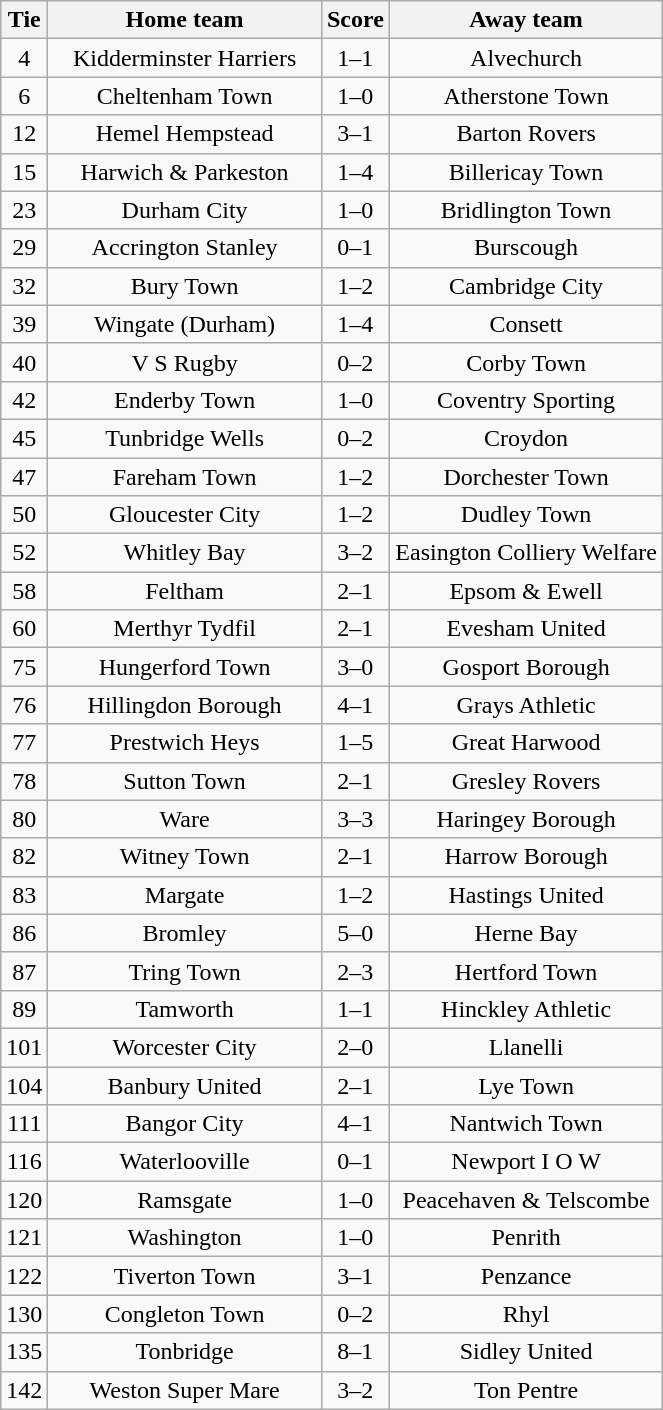<table class="wikitable" style="text-align:center;">
<tr>
<th width=20>Tie</th>
<th width=175>Home team</th>
<th width=20>Score</th>
<th width=175>Away team</th>
</tr>
<tr>
<td>4</td>
<td>Kidderminster Harriers</td>
<td>1–1</td>
<td>Alvechurch</td>
</tr>
<tr>
<td>6</td>
<td>Cheltenham Town</td>
<td>1–0</td>
<td>Atherstone Town</td>
</tr>
<tr>
<td>12</td>
<td>Hemel Hempstead</td>
<td>3–1</td>
<td>Barton Rovers</td>
</tr>
<tr>
<td>15</td>
<td>Harwich & Parkeston</td>
<td>1–4</td>
<td>Billericay Town</td>
</tr>
<tr>
<td>23</td>
<td>Durham City</td>
<td>1–0</td>
<td>Bridlington Town</td>
</tr>
<tr>
<td>29</td>
<td>Accrington Stanley</td>
<td>0–1</td>
<td>Burscough</td>
</tr>
<tr>
<td>32</td>
<td>Bury Town</td>
<td>1–2</td>
<td>Cambridge City</td>
</tr>
<tr>
<td>39</td>
<td>Wingate (Durham)</td>
<td>1–4</td>
<td>Consett</td>
</tr>
<tr>
<td>40</td>
<td>V S Rugby</td>
<td>0–2</td>
<td>Corby Town</td>
</tr>
<tr>
<td>42</td>
<td>Enderby Town</td>
<td>1–0</td>
<td>Coventry Sporting</td>
</tr>
<tr>
<td>45</td>
<td>Tunbridge Wells</td>
<td>0–2</td>
<td>Croydon</td>
</tr>
<tr>
<td>47</td>
<td>Fareham Town</td>
<td>1–2</td>
<td>Dorchester Town</td>
</tr>
<tr>
<td>50</td>
<td>Gloucester City</td>
<td>1–2</td>
<td>Dudley Town</td>
</tr>
<tr>
<td>52</td>
<td>Whitley Bay</td>
<td>3–2</td>
<td>Easington Colliery Welfare</td>
</tr>
<tr>
<td>58</td>
<td>Feltham</td>
<td>2–1</td>
<td>Epsom & Ewell</td>
</tr>
<tr>
<td>60</td>
<td>Merthyr Tydfil</td>
<td>2–1</td>
<td>Evesham United</td>
</tr>
<tr>
<td>75</td>
<td>Hungerford Town</td>
<td>3–0</td>
<td>Gosport Borough</td>
</tr>
<tr>
<td>76</td>
<td>Hillingdon Borough</td>
<td>4–1</td>
<td>Grays Athletic</td>
</tr>
<tr>
<td>77</td>
<td>Prestwich Heys</td>
<td>1–5</td>
<td>Great Harwood</td>
</tr>
<tr>
<td>78</td>
<td>Sutton Town</td>
<td>2–1</td>
<td>Gresley Rovers</td>
</tr>
<tr>
<td>80</td>
<td>Ware</td>
<td>3–3</td>
<td>Haringey Borough</td>
</tr>
<tr>
<td>82</td>
<td>Witney Town</td>
<td>2–1</td>
<td>Harrow Borough</td>
</tr>
<tr>
<td>83</td>
<td>Margate</td>
<td>1–2</td>
<td>Hastings United</td>
</tr>
<tr>
<td>86</td>
<td>Bromley</td>
<td>5–0</td>
<td>Herne Bay</td>
</tr>
<tr>
<td>87</td>
<td>Tring Town</td>
<td>2–3</td>
<td>Hertford Town</td>
</tr>
<tr>
<td>89</td>
<td>Tamworth</td>
<td>1–1</td>
<td>Hinckley Athletic</td>
</tr>
<tr>
<td>101</td>
<td>Worcester City</td>
<td>2–0</td>
<td>Llanelli</td>
</tr>
<tr>
<td>104</td>
<td>Banbury United</td>
<td>2–1</td>
<td>Lye Town</td>
</tr>
<tr>
<td>111</td>
<td>Bangor City</td>
<td>4–1</td>
<td>Nantwich Town</td>
</tr>
<tr>
<td>116</td>
<td>Waterlooville</td>
<td>0–1</td>
<td>Newport I O W</td>
</tr>
<tr>
<td>120</td>
<td>Ramsgate</td>
<td>1–0</td>
<td>Peacehaven & Telscombe</td>
</tr>
<tr>
<td>121</td>
<td>Washington</td>
<td>1–0</td>
<td>Penrith</td>
</tr>
<tr>
<td>122</td>
<td>Tiverton Town</td>
<td>3–1</td>
<td>Penzance</td>
</tr>
<tr>
<td>130</td>
<td>Congleton Town</td>
<td>0–2</td>
<td>Rhyl</td>
</tr>
<tr>
<td>135</td>
<td>Tonbridge</td>
<td>8–1</td>
<td>Sidley United</td>
</tr>
<tr>
<td>142</td>
<td>Weston Super Mare</td>
<td>3–2</td>
<td>Ton Pentre</td>
</tr>
</table>
